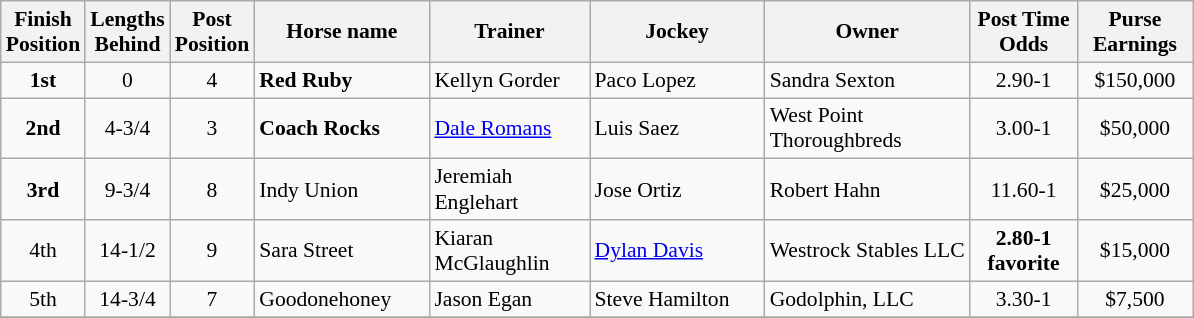<table class="wikitable sortable" | border="2" cellpadding="1" style="border-collapse: collapse; font-size:90%">
<tr>
<th width="45px">Finish <br> Position</th>
<th width="45px">Lengths <br> Behind</th>
<th width="40px">Post <br> Position</th>
<th width="110px">Horse name</th>
<th width="100px">Trainer</th>
<th width="110px">Jockey</th>
<th width="130px">Owner</th>
<th width="65px">Post Time <br> Odds</th>
<th width="70px">Purse <br> Earnings</th>
</tr>
<tr>
<td align=center><strong>1<span>st</span></strong></td>
<td align=center>0</td>
<td align=center>4</td>
<td><strong>Red Ruby</strong></td>
<td>Kellyn Gorder</td>
<td>Paco Lopez</td>
<td>Sandra Sexton</td>
<td align=center>2.90-1</td>
<td align=center>$150,000</td>
</tr>
<tr>
<td align=center><strong>2<span>nd</span></strong></td>
<td align=center>4-<span>3/4</span></td>
<td align=center>3</td>
<td><strong>Coach Rocks</strong></td>
<td><a href='#'>Dale Romans</a></td>
<td>Luis Saez</td>
<td>West Point Thoroughbreds</td>
<td align=center>3.00-1</td>
<td align=center>$50,000</td>
</tr>
<tr>
<td align=center><strong>3<span>rd</span></strong></td>
<td align=center>9-<span>3/4</span></td>
<td align=center>8</td>
<td>Indy Union</td>
<td>Jeremiah Englehart</td>
<td>Jose Ortiz</td>
<td>Robert Hahn</td>
<td align=center>11.60-1</td>
<td align=center>$25,000</td>
</tr>
<tr>
<td align=center>4<span>th</span></td>
<td align=center>14-<span>1/2</span></td>
<td align=center>9</td>
<td>Sara Street</td>
<td>Kiaran McGlaughlin</td>
<td><a href='#'>Dylan Davis</a></td>
<td>Westrock Stables LLC</td>
<td align=center><strong>2.80-1 <br> <span>favorite</span></strong></td>
<td align=center>$15,000</td>
</tr>
<tr>
<td align=center>5<span>th</span></td>
<td align=center>14-<span>3/4</span></td>
<td align=center>7</td>
<td>Goodonehoney</td>
<td>Jason Egan</td>
<td>Steve Hamilton</td>
<td>Godolphin, LLC</td>
<td align=center>3.30-1</td>
<td align=center>$7,500</td>
</tr>
<tr>
</tr>
</table>
